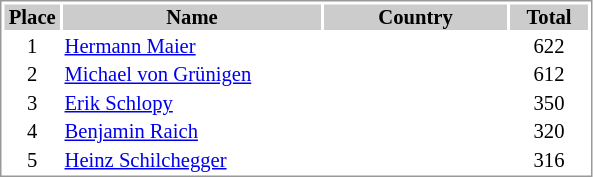<table border="0" style="border: 1px solid #999; background-color:#FFFFFF; text-align:left; font-size:86%; line-height:15px;">
<tr align="center" bgcolor="#CCCCCC">
<th width=35>Place</th>
<th width=170>Name</th>
<th width=120>Country</th>
<th width=50>Total</th>
</tr>
<tr>
<td align=center>1</td>
<td><a href='#'>Hermann Maier</a></td>
<td></td>
<td align=center>622</td>
</tr>
<tr>
<td align=center>2</td>
<td><a href='#'>Michael von Grünigen</a></td>
<td></td>
<td align=center>612</td>
</tr>
<tr>
<td align=center>3</td>
<td><a href='#'>Erik Schlopy</a></td>
<td></td>
<td align=center>350</td>
</tr>
<tr>
<td align=center>4</td>
<td><a href='#'>Benjamin Raich</a></td>
<td></td>
<td align=center>320</td>
</tr>
<tr>
<td align=center>5</td>
<td><a href='#'>Heinz Schilchegger</a></td>
<td></td>
<td align=center>316</td>
</tr>
</table>
